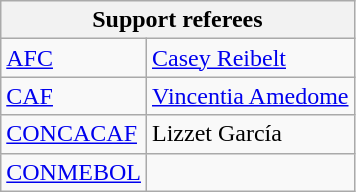<table class="wikitable">
<tr>
<th colspan=2>Support referees</th>
</tr>
<tr>
<td><a href='#'>AFC</a></td>
<td> <a href='#'>Casey Reibelt</a></td>
</tr>
<tr>
<td><a href='#'>CAF</a></td>
<td> <a href='#'>Vincentia Amedome</a></td>
</tr>
<tr>
<td><a href='#'>CONCACAF</a></td>
<td> Lizzet García</td>
</tr>
<tr>
<td><a href='#'>CONMEBOL</a></td>
<td> </td>
</tr>
</table>
